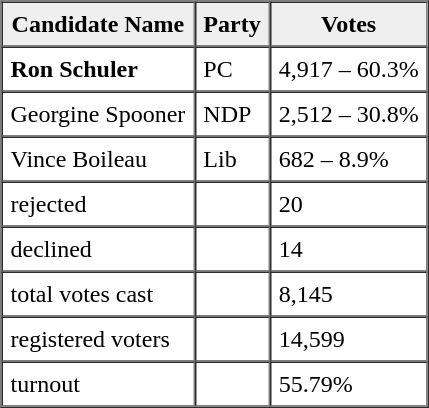<table border="1" cellpadding="5" cellspacing="0">
<tr>
<th scope="col" style="background:#efefef;">Candidate Name</th>
<th scope="col" style="background:#efefef;">Party</th>
<th scope="col" style="background:#efefef;">Votes</th>
</tr>
<tr>
<td><strong>Ron Schuler</strong></td>
<td>PC</td>
<td>4,917 – 60.3%</td>
</tr>
<tr>
<td>Georgine Spooner</td>
<td>NDP</td>
<td>2,512 – 30.8%</td>
</tr>
<tr>
<td>Vince Boileau</td>
<td>Lib</td>
<td>682 – 8.9%</td>
</tr>
<tr>
<td>rejected</td>
<td></td>
<td>20</td>
</tr>
<tr>
<td>declined</td>
<td></td>
<td>14</td>
</tr>
<tr>
<td>total votes cast</td>
<td></td>
<td>8,145</td>
</tr>
<tr>
<td>registered voters</td>
<td></td>
<td>14,599</td>
</tr>
<tr>
<td>turnout</td>
<td></td>
<td>55.79%</td>
</tr>
</table>
